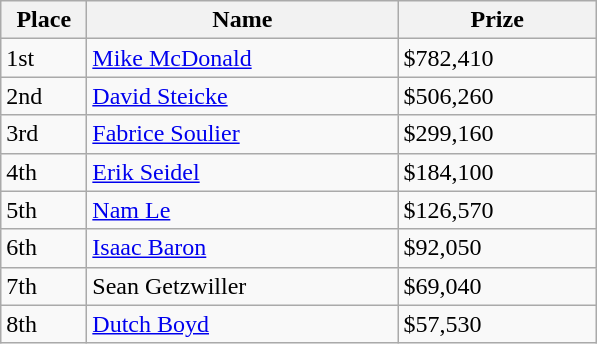<table class="wikitable">
<tr>
<th width="50">Place</th>
<th width="200">Name</th>
<th width="125">Prize</th>
</tr>
<tr>
<td>1st</td>
<td><a href='#'>Mike McDonald</a></td>
<td>$782,410</td>
</tr>
<tr>
<td>2nd</td>
<td><a href='#'>David Steicke</a></td>
<td>$506,260</td>
</tr>
<tr>
<td>3rd</td>
<td><a href='#'>Fabrice Soulier</a></td>
<td>$299,160</td>
</tr>
<tr>
<td>4th</td>
<td><a href='#'>Erik Seidel</a></td>
<td>$184,100</td>
</tr>
<tr>
<td>5th</td>
<td><a href='#'>Nam Le</a></td>
<td>$126,570</td>
</tr>
<tr>
<td>6th</td>
<td><a href='#'>Isaac Baron</a></td>
<td>$92,050</td>
</tr>
<tr>
<td>7th</td>
<td>Sean Getzwiller</td>
<td>$69,040</td>
</tr>
<tr>
<td>8th</td>
<td><a href='#'>Dutch Boyd</a></td>
<td>$57,530</td>
</tr>
</table>
